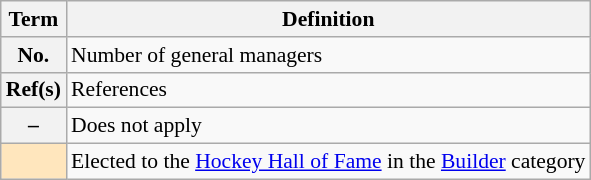<table class="wikitable" style="font-size:90%;">
<tr>
<th scope="col">Term</th>
<th scope="col">Definition</th>
</tr>
<tr>
<th scope="row">No.</th>
<td>Number of general managers</td>
</tr>
<tr>
<th scope="row">Ref(s)</th>
<td>References</td>
</tr>
<tr>
<th scope="row">–</th>
<td>Does not apply</td>
</tr>
<tr>
<th scope="row" style="background: #FFE6BD"></th>
<td>Elected to the <a href='#'>Hockey Hall of Fame</a> in the <a href='#'>Builder</a> category</td>
</tr>
</table>
